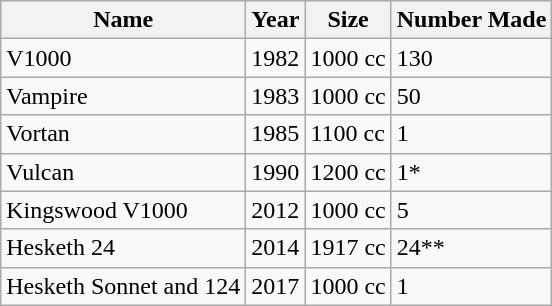<table class="wikitable sortable">
<tr>
<th>Name</th>
<th>Year</th>
<th>Size</th>
<th>Number Made</th>
</tr>
<tr>
<td>V1000</td>
<td>1982</td>
<td>1000 cc</td>
<td>130</td>
</tr>
<tr>
<td>Vampire</td>
<td>1983</td>
<td>1000 cc</td>
<td>50</td>
</tr>
<tr>
<td>Vortan</td>
<td>1985</td>
<td>1100 cc</td>
<td>1</td>
</tr>
<tr>
<td>Vulcan</td>
<td>1990</td>
<td>1200 cc</td>
<td>1*</td>
</tr>
<tr>
<td>Kingswood V1000</td>
<td>2012</td>
<td>1000 cc</td>
<td>5</td>
</tr>
<tr>
<td>Hesketh 24</td>
<td>2014</td>
<td>1917 cc</td>
<td>24**</td>
</tr>
<tr>
<td>Hesketh Sonnet and 124</td>
<td>2017</td>
<td>1000 cc</td>
<td>1</td>
</tr>
</table>
